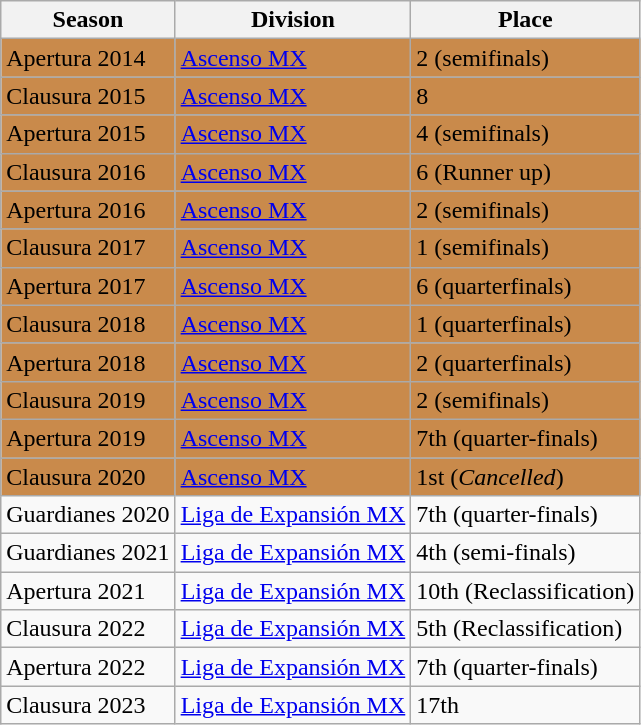<table class="wikitable">
<tr>
<th>Season</th>
<th>Division</th>
<th>Place</th>
</tr>
<tr>
<td style="background:#C98A4B;">Apertura 2014</td>
<td style="background:#C98A4B;"><a href='#'>Ascenso MX</a></td>
<td style="background:#C98A4B;">2 (semifinals)</td>
</tr>
<tr>
<td style="background:#C98A4B;">Clausura 2015</td>
<td style="background:#C98A4B;"><a href='#'>Ascenso MX</a></td>
<td style="background:#C98A4B;">8</td>
</tr>
<tr>
<td style="background:#C98A4B;">Apertura 2015</td>
<td style="background:#C98A4B;"><a href='#'>Ascenso MX</a></td>
<td style="background:#C98A4B;">4 (semifinals)</td>
</tr>
<tr>
<td style="background:#C98A4B;">Clausura 2016</td>
<td style="background:#C98A4B;"><a href='#'>Ascenso MX</a></td>
<td style="background:#C98A4B;">6 (Runner up)</td>
</tr>
<tr>
<td style="background:#C98A4B;">Apertura 2016</td>
<td style="background:#C98A4B;"><a href='#'>Ascenso MX</a></td>
<td style="background:#C98A4B;">2 (semifinals)</td>
</tr>
<tr>
<td style="background:#C98A4B;">Clausura 2017</td>
<td style="background:#C98A4B;"><a href='#'>Ascenso MX</a></td>
<td style="background:#C98A4B;">1 (semifinals)</td>
</tr>
<tr>
<td style="background:#C98A4B;">Apertura 2017</td>
<td style="background:#C98A4B;"><a href='#'>Ascenso MX</a></td>
<td style="background:#C98A4B;">6 (quarterfinals)</td>
</tr>
<tr>
<td style="background:#C98A4B;">Clausura 2018</td>
<td style="background:#C98A4B;"><a href='#'>Ascenso MX</a></td>
<td style="background:#C98A4B;">1 (quarterfinals)</td>
</tr>
<tr>
<td style="background:#C98A4B;">Apertura 2018</td>
<td style="background:#C98A4B;"><a href='#'>Ascenso MX</a></td>
<td style="background:#C98A4B;">2 (quarterfinals)</td>
</tr>
<tr>
<td style="background:#C98A4B;">Clausura 2019</td>
<td style="background:#C98A4B;"><a href='#'>Ascenso MX</a></td>
<td style="background:#C98A4B;">2 (semifinals)</td>
</tr>
<tr>
<td style="background:#C98A4B;">Apertura 2019</td>
<td style="background:#C98A4B;"><a href='#'>Ascenso MX</a></td>
<td style="background:#C98A4B;">7th (quarter-finals)</td>
</tr>
<tr>
<td style="background:#C98A4B;">Clausura 2020</td>
<td style="background:#C98A4B;"><a href='#'>Ascenso MX</a></td>
<td style="background:#C98A4B;">1st (<em>Cancelled</em>)</td>
</tr>
<tr>
<td>Guardianes 2020</td>
<td><a href='#'>Liga de Expansión MX</a></td>
<td>7th (quarter-finals)</td>
</tr>
<tr>
<td>Guardianes 2021</td>
<td><a href='#'>Liga de Expansión MX</a></td>
<td>4th (semi-finals)</td>
</tr>
<tr>
<td>Apertura 2021</td>
<td><a href='#'>Liga de Expansión MX</a></td>
<td>10th (Reclassification)</td>
</tr>
<tr>
<td>Clausura 2022</td>
<td><a href='#'>Liga de Expansión MX</a></td>
<td>5th (Reclassification)</td>
</tr>
<tr>
<td>Apertura 2022</td>
<td><a href='#'>Liga de Expansión MX</a></td>
<td>7th (quarter-finals)</td>
</tr>
<tr>
<td>Clausura 2023</td>
<td><a href='#'>Liga de Expansión MX</a></td>
<td>17th</td>
</tr>
</table>
